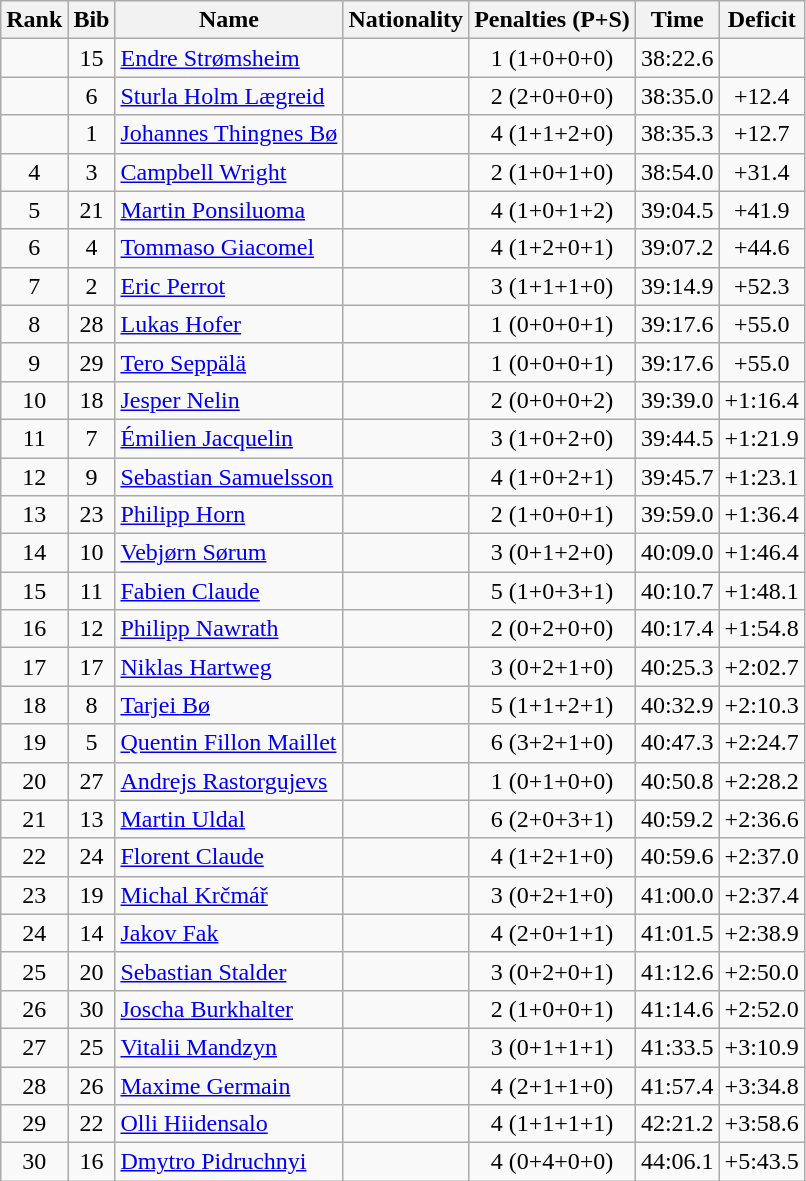<table class="wikitable sortable" style="text-align:center">
<tr>
<th>Rank</th>
<th>Bib</th>
<th>Name</th>
<th>Nationality</th>
<th>Penalties (P+S)</th>
<th>Time</th>
<th>Deficit</th>
</tr>
<tr>
<td></td>
<td>15</td>
<td align=left><a href='#'>Endre Strømsheim</a></td>
<td align=left></td>
<td>1 (1+0+0+0)</td>
<td>38:22.6</td>
<td></td>
</tr>
<tr>
<td></td>
<td>6</td>
<td align=left><a href='#'>Sturla Holm Lægreid</a></td>
<td align=left></td>
<td>2 (2+0+0+0)</td>
<td>38:35.0</td>
<td>+12.4</td>
</tr>
<tr>
<td></td>
<td>1</td>
<td align=left><a href='#'>Johannes Thingnes Bø</a></td>
<td align=left></td>
<td>4 (1+1+2+0)</td>
<td>38:35.3</td>
<td>+12.7</td>
</tr>
<tr>
<td>4</td>
<td>3</td>
<td align=left><a href='#'>Campbell Wright</a></td>
<td align=left></td>
<td>2 (1+0+1+0)</td>
<td>38:54.0</td>
<td>+31.4</td>
</tr>
<tr>
<td>5</td>
<td>21</td>
<td align=left><a href='#'>Martin Ponsiluoma</a></td>
<td align=left></td>
<td>4 (1+0+1+2)</td>
<td>39:04.5</td>
<td>+41.9</td>
</tr>
<tr>
<td>6</td>
<td>4</td>
<td align=left><a href='#'>Tommaso Giacomel</a></td>
<td align=left></td>
<td>4 (1+2+0+1)</td>
<td>39:07.2</td>
<td>+44.6</td>
</tr>
<tr>
<td>7</td>
<td>2</td>
<td align=left><a href='#'>Eric Perrot</a></td>
<td align=left></td>
<td>3 (1+1+1+0)</td>
<td>39:14.9</td>
<td>+52.3</td>
</tr>
<tr>
<td>8</td>
<td>28</td>
<td align=left><a href='#'>Lukas Hofer</a></td>
<td align=left></td>
<td>1 (0+0+0+1)</td>
<td>39:17.6</td>
<td>+55.0</td>
</tr>
<tr>
<td>9</td>
<td>29</td>
<td align=left><a href='#'>Tero Seppälä</a></td>
<td align=left></td>
<td>1 (0+0+0+1)</td>
<td>39:17.6</td>
<td>+55.0</td>
</tr>
<tr>
<td>10</td>
<td>18</td>
<td align=left><a href='#'>Jesper Nelin</a></td>
<td align=left></td>
<td>2 (0+0+0+2)</td>
<td>39:39.0</td>
<td>+1:16.4</td>
</tr>
<tr>
<td>11</td>
<td>7</td>
<td align=left><a href='#'>Émilien Jacquelin</a></td>
<td align=left></td>
<td>3 (1+0+2+0)</td>
<td>39:44.5</td>
<td>+1:21.9</td>
</tr>
<tr>
<td>12</td>
<td>9</td>
<td align=left><a href='#'>Sebastian Samuelsson</a></td>
<td align=left></td>
<td>4 (1+0+2+1)</td>
<td>39:45.7</td>
<td>+1:23.1</td>
</tr>
<tr>
<td>13</td>
<td>23</td>
<td align=left><a href='#'>Philipp Horn</a></td>
<td align=left></td>
<td>2 (1+0+0+1)</td>
<td>39:59.0</td>
<td>+1:36.4</td>
</tr>
<tr>
<td>14</td>
<td>10</td>
<td align=left><a href='#'>Vebjørn Sørum</a></td>
<td align=left></td>
<td>3 (0+1+2+0)</td>
<td>40:09.0</td>
<td>+1:46.4</td>
</tr>
<tr>
<td>15</td>
<td>11</td>
<td align=left><a href='#'>Fabien Claude</a></td>
<td align=left></td>
<td>5 (1+0+3+1)</td>
<td>40:10.7</td>
<td>+1:48.1</td>
</tr>
<tr>
<td>16</td>
<td>12</td>
<td align=left><a href='#'>Philipp Nawrath</a></td>
<td align=left></td>
<td>2 (0+2+0+0)</td>
<td>40:17.4</td>
<td>+1:54.8</td>
</tr>
<tr>
<td>17</td>
<td>17</td>
<td align=left><a href='#'>Niklas Hartweg</a></td>
<td align=left></td>
<td>3 (0+2+1+0)</td>
<td>40:25.3</td>
<td>+2:02.7</td>
</tr>
<tr>
<td>18</td>
<td>8</td>
<td align=left><a href='#'>Tarjei Bø</a></td>
<td align=left></td>
<td>5 (1+1+2+1)</td>
<td>40:32.9</td>
<td>+2:10.3</td>
</tr>
<tr>
<td>19</td>
<td>5</td>
<td align=left><a href='#'>Quentin Fillon Maillet</a></td>
<td align=left></td>
<td>6 (3+2+1+0)</td>
<td>40:47.3</td>
<td>+2:24.7</td>
</tr>
<tr>
<td>20</td>
<td>27</td>
<td align=left><a href='#'>Andrejs Rastorgujevs</a></td>
<td align=left></td>
<td>1 (0+1+0+0)</td>
<td>40:50.8</td>
<td>+2:28.2</td>
</tr>
<tr>
<td>21</td>
<td>13</td>
<td align=left><a href='#'>Martin Uldal</a></td>
<td align=left></td>
<td>6 (2+0+3+1)</td>
<td>40:59.2</td>
<td>+2:36.6</td>
</tr>
<tr>
<td>22</td>
<td>24</td>
<td align=left><a href='#'>Florent Claude</a></td>
<td align=left></td>
<td>4 (1+2+1+0)</td>
<td>40:59.6</td>
<td>+2:37.0</td>
</tr>
<tr>
<td>23</td>
<td>19</td>
<td align=left><a href='#'>Michal Krčmář</a></td>
<td align=left></td>
<td>3 (0+2+1+0)</td>
<td>41:00.0</td>
<td>+2:37.4</td>
</tr>
<tr>
<td>24</td>
<td>14</td>
<td align=left><a href='#'>Jakov Fak</a></td>
<td align=left></td>
<td>4 (2+0+1+1)</td>
<td>41:01.5</td>
<td>+2:38.9</td>
</tr>
<tr>
<td>25</td>
<td>20</td>
<td align=left><a href='#'>Sebastian Stalder</a></td>
<td align=left></td>
<td>3 (0+2+0+1)</td>
<td>41:12.6</td>
<td>+2:50.0</td>
</tr>
<tr>
<td>26</td>
<td>30</td>
<td align=left><a href='#'>Joscha Burkhalter</a></td>
<td align=left></td>
<td>2 (1+0+0+1)</td>
<td>41:14.6</td>
<td>+2:52.0</td>
</tr>
<tr>
<td>27</td>
<td>25</td>
<td align=left><a href='#'>Vitalii Mandzyn</a></td>
<td align=left></td>
<td>3 (0+1+1+1)</td>
<td>41:33.5</td>
<td>+3:10.9</td>
</tr>
<tr>
<td>28</td>
<td>26</td>
<td align=left><a href='#'>Maxime Germain</a></td>
<td align=left></td>
<td>4 (2+1+1+0)</td>
<td>41:57.4</td>
<td>+3:34.8</td>
</tr>
<tr>
<td>29</td>
<td>22</td>
<td align=left><a href='#'>Olli Hiidensalo</a></td>
<td align=left></td>
<td>4 (1+1+1+1)</td>
<td>42:21.2</td>
<td>+3:58.6</td>
</tr>
<tr>
<td>30</td>
<td>16</td>
<td align=left><a href='#'>Dmytro Pidruchnyi</a></td>
<td align=left></td>
<td>4 (0+4+0+0)</td>
<td>44:06.1</td>
<td>+5:43.5</td>
</tr>
</table>
